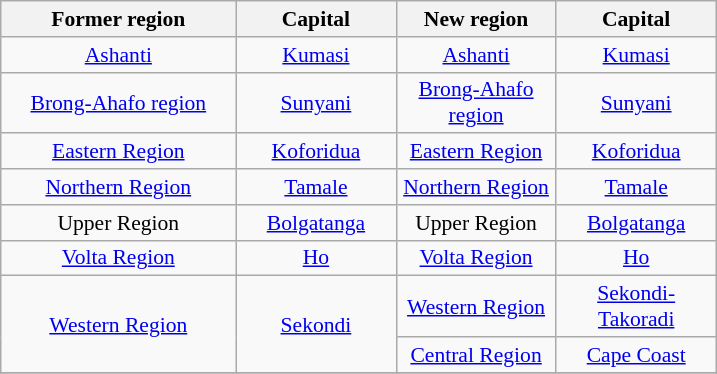<table class="wikitable" style="font-size:90%; text-align:center;">
<tr>
<th width=150>Former region</th>
<th width=100>Capital</th>
<th width=100>New region</th>
<th width=100>Capital</th>
</tr>
<tr>
<td><a href='#'>Ashanti</a></td>
<td><a href='#'>Kumasi</a></td>
<td><a href='#'>Ashanti</a></td>
<td><a href='#'>Kumasi</a></td>
</tr>
<tr>
<td><a href='#'>Brong-Ahafo region</a></td>
<td><a href='#'>Sunyani</a></td>
<td><a href='#'>Brong-Ahafo region</a></td>
<td><a href='#'>Sunyani</a></td>
</tr>
<tr>
<td><a href='#'>Eastern Region</a></td>
<td><a href='#'>Koforidua</a></td>
<td><a href='#'>Eastern Region</a></td>
<td><a href='#'>Koforidua</a></td>
</tr>
<tr>
<td><a href='#'>Northern Region</a></td>
<td><a href='#'>Tamale</a></td>
<td><a href='#'>Northern Region</a></td>
<td><a href='#'>Tamale</a></td>
</tr>
<tr>
<td>Upper Region</td>
<td><a href='#'>Bolgatanga</a></td>
<td>Upper Region</td>
<td><a href='#'>Bolgatanga</a></td>
</tr>
<tr>
<td><a href='#'>Volta Region</a></td>
<td><a href='#'>Ho</a></td>
<td><a href='#'>Volta Region</a></td>
<td><a href='#'>Ho</a></td>
</tr>
<tr>
<td rowspan=2><a href='#'>Western Region</a></td>
<td rowspan=2><a href='#'>Sekondi</a></td>
<td><a href='#'>Western Region</a></td>
<td><a href='#'>Sekondi-Takoradi</a></td>
</tr>
<tr>
<td><a href='#'>Central Region</a></td>
<td><a href='#'>Cape Coast</a></td>
</tr>
<tr>
</tr>
</table>
